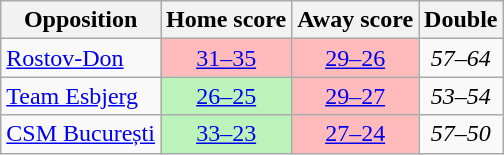<table class="wikitable" style="text-align: center;">
<tr>
<th>Opposition</th>
<th>Home score</th>
<th>Away score</th>
<th>Double</th>
</tr>
<tr>
<td align="left"> <a href='#'>Rostov-Don</a></td>
<td bgcolor=#FFBBBB><a href='#'>31–35</a></td>
<td bgcolor=#FFBBBB><a href='#'>29–26</a></td>
<td><em>57–64</em></td>
</tr>
<tr>
<td align="left"> <a href='#'>Team Esbjerg</a></td>
<td bgcolor=#BBF3BB><a href='#'>26–25</a></td>
<td bgcolor=#FFBBBB><a href='#'>29–27</a></td>
<td><em>53–54</em></td>
</tr>
<tr>
<td align="left"> <a href='#'>CSM București</a></td>
<td bgcolor=#BBF3BB><a href='#'>33–23</a></td>
<td bgcolor=#FFBBBB><a href='#'>27–24</a></td>
<td><em>57–50</em></td>
</tr>
</table>
